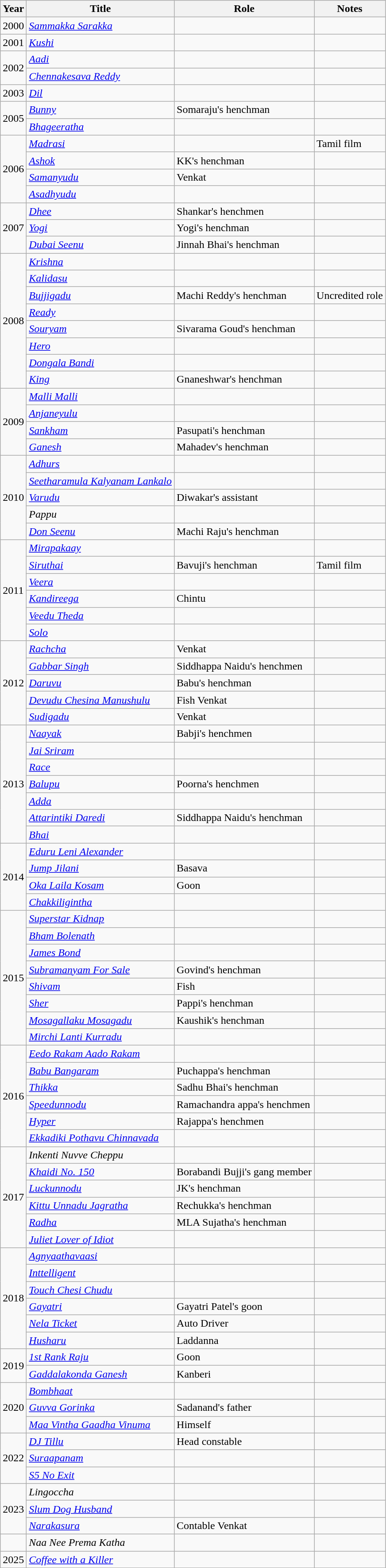<table class="wikitable">
<tr>
<th>Year</th>
<th>Title</th>
<th>Role</th>
<th>Notes</th>
</tr>
<tr>
<td>2000</td>
<td><em><a href='#'>Sammakka Sarakka</a></em></td>
<td></td>
<td></td>
</tr>
<tr>
<td>2001</td>
<td><em><a href='#'>Kushi</a></em></td>
<td></td>
<td></td>
</tr>
<tr>
<td rowspan='2'>2002</td>
<td><em><a href='#'>Aadi</a></em></td>
<td></td>
<td></td>
</tr>
<tr>
<td><em><a href='#'>Chennakesava Reddy</a></em></td>
<td></td>
<td></td>
</tr>
<tr>
<td>2003</td>
<td><em><a href='#'>Dil</a></em></td>
<td></td>
<td></td>
</tr>
<tr>
<td rowspan='2'>2005</td>
<td><em><a href='#'>Bunny</a></em></td>
<td>Somaraju's henchman</td>
<td></td>
</tr>
<tr>
<td><em><a href='#'>Bhageeratha</a></em></td>
<td></td>
<td></td>
</tr>
<tr>
<td rowspan="4">2006</td>
<td><em><a href='#'>Madrasi</a></em></td>
<td></td>
<td>Tamil film</td>
</tr>
<tr>
<td><em><a href='#'>Ashok</a></em></td>
<td>KK's henchman</td>
<td></td>
</tr>
<tr>
<td><em><a href='#'>Samanyudu</a></em></td>
<td>Venkat</td>
<td></td>
</tr>
<tr>
<td><em><a href='#'>Asadhyudu</a></em></td>
<td></td>
<td></td>
</tr>
<tr>
<td rowspan="3">2007</td>
<td><em><a href='#'>Dhee</a></em></td>
<td>Shankar's henchmen</td>
<td></td>
</tr>
<tr>
<td><em><a href='#'>Yogi</a></em></td>
<td>Yogi's henchman</td>
<td></td>
</tr>
<tr>
<td><em><a href='#'>Dubai Seenu</a></em></td>
<td>Jinnah Bhai's henchman</td>
<td></td>
</tr>
<tr>
<td rowspan='8'>2008</td>
<td><em><a href='#'>Krishna</a></em></td>
<td></td>
<td></td>
</tr>
<tr>
<td><em><a href='#'>Kalidasu</a></em></td>
<td></td>
<td></td>
</tr>
<tr>
<td><em><a href='#'>Bujjigadu</a></em></td>
<td>Machi Reddy's henchman</td>
<td>Uncredited role</td>
</tr>
<tr>
<td><em><a href='#'>Ready</a></em></td>
<td></td>
<td></td>
</tr>
<tr>
<td><em><a href='#'>Souryam</a></em></td>
<td>Sivarama Goud's henchman</td>
<td></td>
</tr>
<tr>
<td><em><a href='#'>Hero</a></em></td>
<td></td>
<td></td>
</tr>
<tr>
<td><em><a href='#'>Dongala Bandi</a></em></td>
<td></td>
<td></td>
</tr>
<tr>
<td><em><a href='#'>King</a></em></td>
<td>Gnaneshwar's henchman</td>
<td></td>
</tr>
<tr>
<td rowspan='4'>2009</td>
<td><em><a href='#'>Malli Malli</a></em></td>
<td></td>
<td></td>
</tr>
<tr>
<td><em><a href='#'>Anjaneyulu</a></em></td>
<td></td>
<td></td>
</tr>
<tr>
<td><em><a href='#'>Sankham</a></em></td>
<td>Pasupati's henchman</td>
<td></td>
</tr>
<tr>
<td><em><a href='#'>Ganesh</a></em></td>
<td>Mahadev's henchman</td>
<td></td>
</tr>
<tr>
<td rowspan="5">2010</td>
<td><em><a href='#'>Adhurs</a></em></td>
<td></td>
<td></td>
</tr>
<tr>
<td><em><a href='#'>Seetharamula Kalyanam Lankalo</a></em></td>
<td></td>
<td></td>
</tr>
<tr>
<td><em><a href='#'>Varudu</a></em></td>
<td>Diwakar's assistant</td>
<td></td>
</tr>
<tr>
<td><em>Pappu</em></td>
<td></td>
<td></td>
</tr>
<tr>
<td><em><a href='#'>Don Seenu</a></em></td>
<td>Machi Raju's henchman</td>
<td></td>
</tr>
<tr>
<td rowspan='6'>2011</td>
<td><em><a href='#'>Mirapakaay</a></em></td>
<td></td>
<td></td>
</tr>
<tr>
<td><em><a href='#'>Siruthai</a></em></td>
<td>Bavuji's henchman</td>
<td>Tamil film</td>
</tr>
<tr>
<td><em><a href='#'>Veera</a></em></td>
<td></td>
<td></td>
</tr>
<tr>
<td><em><a href='#'>Kandireega</a></em></td>
<td>Chintu</td>
<td></td>
</tr>
<tr>
<td><em><a href='#'>Veedu Theda</a></em></td>
<td></td>
<td></td>
</tr>
<tr>
<td><em><a href='#'>Solo</a></em></td>
<td></td>
<td></td>
</tr>
<tr>
<td rowspan="5">2012</td>
<td><em><a href='#'>Rachcha</a></em></td>
<td>Venkat</td>
<td></td>
</tr>
<tr>
<td><em><a href='#'>Gabbar Singh</a></em></td>
<td>Siddhappa Naidu's henchmen</td>
<td></td>
</tr>
<tr>
<td><em><a href='#'>Daruvu</a></em></td>
<td>Babu's henchman</td>
<td></td>
</tr>
<tr>
<td><em><a href='#'>Devudu Chesina Manushulu</a></em></td>
<td>Fish Venkat</td>
<td></td>
</tr>
<tr>
<td><em><a href='#'>Sudigadu</a></em></td>
<td>Venkat</td>
<td></td>
</tr>
<tr>
<td rowspan="7">2013</td>
<td><em><a href='#'>Naayak</a></em></td>
<td>Babji's henchmen</td>
<td></td>
</tr>
<tr>
<td><em><a href='#'>Jai Sriram</a></em></td>
<td></td>
<td></td>
</tr>
<tr>
<td><a href='#'><em>Race</em></a></td>
<td></td>
<td></td>
</tr>
<tr>
<td><em><a href='#'>Balupu</a></em></td>
<td>Poorna's henchmen</td>
<td></td>
</tr>
<tr>
<td><em><a href='#'>Adda</a></em></td>
<td></td>
<td></td>
</tr>
<tr>
<td><em><a href='#'>Attarintiki Daredi</a></em></td>
<td>Siddhappa Naidu's henchman</td>
<td></td>
</tr>
<tr>
<td><em><a href='#'>Bhai</a></em></td>
<td></td>
<td></td>
</tr>
<tr>
<td rowspan="4">2014</td>
<td><em><a href='#'>Eduru Leni Alexander</a></em></td>
<td></td>
<td></td>
</tr>
<tr>
<td><em><a href='#'>Jump Jilani</a></em></td>
<td>Basava</td>
<td></td>
</tr>
<tr>
<td><em><a href='#'>Oka Laila Kosam</a></em></td>
<td>Goon</td>
<td></td>
</tr>
<tr>
<td><em><a href='#'>Chakkiligintha</a></em></td>
<td></td>
<td></td>
</tr>
<tr>
<td rowspan="8">2015</td>
<td><em><a href='#'>Superstar Kidnap</a></em></td>
<td></td>
<td></td>
</tr>
<tr>
<td><em><a href='#'>Bham Bolenath</a></em></td>
<td></td>
<td></td>
</tr>
<tr>
<td><em><a href='#'>James Bond</a></em></td>
<td></td>
<td></td>
</tr>
<tr>
<td><em><a href='#'>Subramanyam For Sale</a></em></td>
<td>Govind's henchman</td>
<td></td>
</tr>
<tr>
<td><em><a href='#'>Shivam</a></em></td>
<td>Fish</td>
<td></td>
</tr>
<tr>
<td><em><a href='#'>Sher</a></em></td>
<td>Pappi's henchman</td>
<td></td>
</tr>
<tr>
<td><em><a href='#'>Mosagallaku Mosagadu</a></em></td>
<td>Kaushik's henchman</td>
<td></td>
</tr>
<tr>
<td><em><a href='#'>Mirchi Lanti Kurradu</a></em></td>
<td></td>
<td></td>
</tr>
<tr>
<td rowspan="6">2016</td>
<td><em><a href='#'>Eedo Rakam Aado Rakam</a></em></td>
<td></td>
<td></td>
</tr>
<tr>
<td><em><a href='#'>Babu Bangaram</a></em></td>
<td>Puchappa's henchman</td>
<td></td>
</tr>
<tr>
<td><em><a href='#'>Thikka</a></em></td>
<td>Sadhu Bhai's henchman</td>
<td></td>
</tr>
<tr>
<td><em><a href='#'>Speedunnodu</a></em></td>
<td>Ramachandra appa's henchmen</td>
<td></td>
</tr>
<tr>
<td><em><a href='#'>Hyper</a></em></td>
<td>Rajappa's henchmen</td>
<td></td>
</tr>
<tr>
<td><em><a href='#'>Ekkadiki Pothavu Chinnavada</a></em></td>
<td></td>
<td></td>
</tr>
<tr>
<td rowspan="6">2017</td>
<td><em>Inkenti Nuvve Cheppu</em></td>
<td></td>
<td></td>
</tr>
<tr>
<td><em><a href='#'>Khaidi No. 150</a></em></td>
<td>Borabandi Bujji's gang member</td>
<td></td>
</tr>
<tr>
<td><em><a href='#'>Luckunnodu</a></em></td>
<td>JK's henchman</td>
<td></td>
</tr>
<tr>
<td><em><a href='#'>Kittu Unnadu Jagratha</a></em></td>
<td>Rechukka's henchman</td>
<td></td>
</tr>
<tr>
<td><em><a href='#'>Radha</a></em></td>
<td>MLA Sujatha's henchman</td>
<td></td>
</tr>
<tr>
<td><em><a href='#'>Juliet Lover of Idiot</a></em></td>
<td></td>
<td></td>
</tr>
<tr>
<td rowspan="6">2018</td>
<td><em><a href='#'>Agnyaathavaasi</a></em></td>
<td></td>
<td></td>
</tr>
<tr>
<td><em><a href='#'>Inttelligent</a></em></td>
<td></td>
<td></td>
</tr>
<tr>
<td><em><a href='#'>Touch Chesi Chudu</a></em></td>
<td></td>
<td></td>
</tr>
<tr>
<td><em><a href='#'>Gayatri</a></em></td>
<td>Gayatri Patel's goon</td>
<td></td>
</tr>
<tr>
<td><em><a href='#'>Nela Ticket</a></em></td>
<td>Auto Driver</td>
<td></td>
</tr>
<tr>
<td><em><a href='#'>Husharu</a></em></td>
<td>Laddanna</td>
<td></td>
</tr>
<tr>
<td rowspan="2">2019</td>
<td><em><a href='#'>1st Rank Raju</a></em></td>
<td>Goon</td>
<td></td>
</tr>
<tr>
<td><em><a href='#'>Gaddalakonda Ganesh</a> </em></td>
<td>Kanberi</td>
<td></td>
</tr>
<tr>
<td rowspan=3>2020</td>
<td><em><a href='#'>Bombhaat</a></em></td>
<td></td>
<td></td>
</tr>
<tr>
<td><em><a href='#'>Guvva Gorinka</a></em></td>
<td>Sadanand's father</td>
<td></td>
</tr>
<tr>
<td><em><a href='#'>Maa Vintha Gaadha Vinuma</a></em></td>
<td>Himself</td>
<td></td>
</tr>
<tr>
<td rowspan="3">2022</td>
<td><em><a href='#'>DJ Tillu</a></em></td>
<td>Head constable</td>
<td></td>
</tr>
<tr>
<td><em><a href='#'>Suraapanam</a></em></td>
<td></td>
<td></td>
</tr>
<tr>
<td><em><a href='#'>S5 No Exit</a></em></td>
<td></td>
<td></td>
</tr>
<tr>
<td rowspan="3">2023</td>
<td><em>Lingoccha</em></td>
<td></td>
<td></td>
</tr>
<tr>
<td><em><a href='#'>Slum Dog Husband</a></em></td>
<td></td>
<td></td>
</tr>
<tr>
<td><em><a href='#'>Narakasura</a></em></td>
<td>Contable Venkat</td>
<td></td>
</tr>
<tr>
<td></td>
<td><em>Naa Nee Prema Katha</em></td>
<td></td>
<td></td>
</tr>
<tr>
<td>2025</td>
<td><a href='#'><em>Coffee with a Killer</em></a></td>
<td></td>
<td></td>
</tr>
</table>
